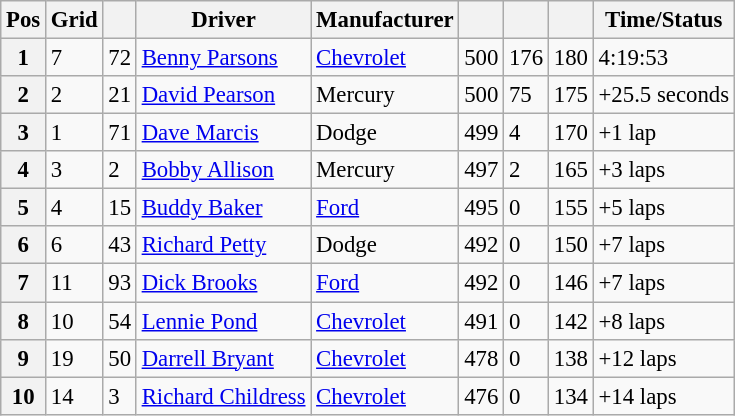<table class="sortable wikitable" style="font-size:95%">
<tr>
<th>Pos</th>
<th>Grid</th>
<th></th>
<th>Driver</th>
<th>Manufacturer</th>
<th></th>
<th></th>
<th></th>
<th>Time/Status</th>
</tr>
<tr>
<th>1</th>
<td>7</td>
<td>72</td>
<td><a href='#'>Benny Parsons</a></td>
<td><a href='#'>Chevrolet</a></td>
<td>500</td>
<td>176</td>
<td>180</td>
<td>4:19:53</td>
</tr>
<tr>
<th>2</th>
<td>2</td>
<td>21</td>
<td><a href='#'>David Pearson</a></td>
<td>Mercury</td>
<td>500</td>
<td>75</td>
<td>175</td>
<td>+25.5 seconds</td>
</tr>
<tr>
<th>3</th>
<td>1</td>
<td>71</td>
<td><a href='#'>Dave Marcis</a></td>
<td>Dodge</td>
<td>499</td>
<td>4</td>
<td>170</td>
<td>+1 lap</td>
</tr>
<tr>
<th>4</th>
<td>3</td>
<td>2</td>
<td><a href='#'>Bobby Allison</a></td>
<td>Mercury</td>
<td>497</td>
<td>2</td>
<td>165</td>
<td>+3 laps</td>
</tr>
<tr>
<th>5</th>
<td>4</td>
<td>15</td>
<td><a href='#'>Buddy Baker</a></td>
<td><a href='#'>Ford</a></td>
<td>495</td>
<td>0</td>
<td>155</td>
<td>+5 laps</td>
</tr>
<tr>
<th>6</th>
<td>6</td>
<td>43</td>
<td><a href='#'>Richard Petty</a></td>
<td>Dodge</td>
<td>492</td>
<td>0</td>
<td>150</td>
<td>+7 laps</td>
</tr>
<tr>
<th>7</th>
<td>11</td>
<td>93</td>
<td><a href='#'>Dick Brooks</a></td>
<td><a href='#'>Ford</a></td>
<td>492</td>
<td>0</td>
<td>146</td>
<td>+7 laps</td>
</tr>
<tr>
<th>8</th>
<td>10</td>
<td>54</td>
<td><a href='#'>Lennie Pond</a></td>
<td><a href='#'>Chevrolet</a></td>
<td>491</td>
<td>0</td>
<td>142</td>
<td>+8 laps</td>
</tr>
<tr>
<th>9</th>
<td>19</td>
<td>50</td>
<td><a href='#'>Darrell Bryant</a></td>
<td><a href='#'>Chevrolet</a></td>
<td>478</td>
<td>0</td>
<td>138</td>
<td>+12 laps</td>
</tr>
<tr>
<th>10</th>
<td>14</td>
<td>3</td>
<td><a href='#'>Richard Childress</a></td>
<td><a href='#'>Chevrolet</a></td>
<td>476</td>
<td>0</td>
<td>134</td>
<td>+14 laps</td>
</tr>
</table>
